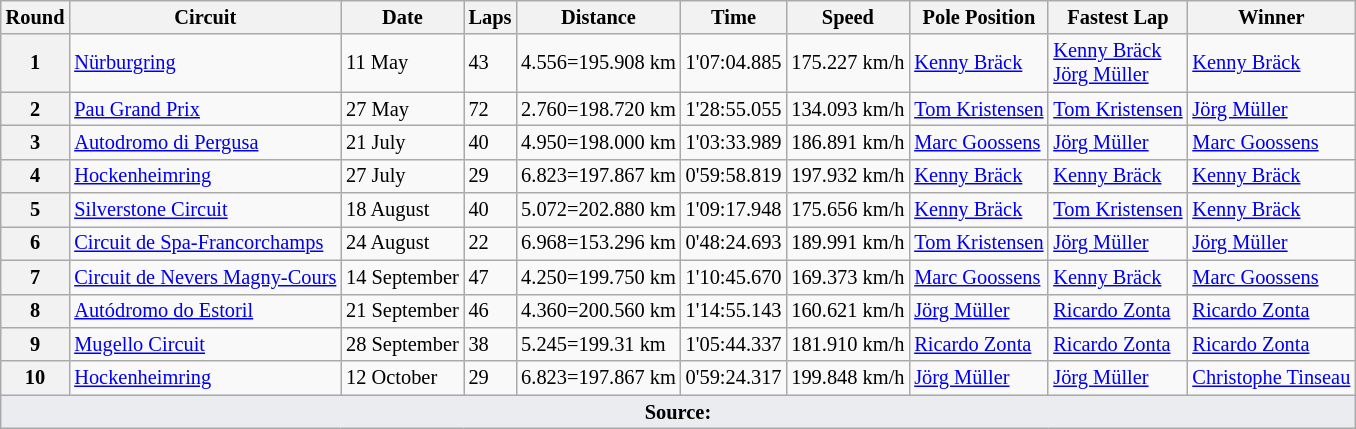<table class="wikitable" style="font-size:85%">
<tr>
<th>Round</th>
<th>Circuit</th>
<th>Date</th>
<th>Laps</th>
<th>Distance</th>
<th>Time</th>
<th>Speed</th>
<th>Pole Position</th>
<th>Fastest Lap</th>
<th>Winner</th>
</tr>
<tr>
<th>1</th>
<td nowrap> <a href='#'>Nürburgring</a></td>
<td nowrap>11 May</td>
<td>43</td>
<td>4.556=195.908 km</td>
<td>1'07:04.885</td>
<td>175.227 km/h</td>
<td nowrap> <a href='#'>Kenny Bräck</a></td>
<td nowrap> <a href='#'>Kenny Bräck</a><br> <a href='#'>Jörg Müller</a></td>
<td nowrap> <a href='#'>Kenny Bräck</a></td>
</tr>
<tr>
<th>2</th>
<td nowrap> <a href='#'>Pau Grand Prix</a></td>
<td nowrap>27 May</td>
<td>72</td>
<td>2.760=198.720 km</td>
<td>1'28:55.055</td>
<td>134.093 km/h</td>
<td nowrap> <a href='#'>Tom Kristensen</a></td>
<td nowrap> <a href='#'>Tom Kristensen</a></td>
<td nowrap> <a href='#'>Jörg Müller</a></td>
</tr>
<tr>
<th>3</th>
<td nowrap> <a href='#'>Autodromo di Pergusa</a></td>
<td nowrap>21 July</td>
<td>40</td>
<td>4.950=198.000 km</td>
<td>1'03:33.989</td>
<td>186.891 km/h</td>
<td nowrap> <a href='#'>Marc Goossens</a></td>
<td nowrap> <a href='#'>Jörg Müller</a></td>
<td nowrap> <a href='#'>Marc Goossens</a></td>
</tr>
<tr>
<th>4</th>
<td nowrap> <a href='#'>Hockenheimring</a></td>
<td nowrap>27 July</td>
<td>29</td>
<td>6.823=197.867 km</td>
<td>0'59:58.819</td>
<td>197.932 km/h</td>
<td nowrap> <a href='#'>Kenny Bräck</a></td>
<td nowrap> <a href='#'>Kenny Bräck</a></td>
<td nowrap> <a href='#'>Kenny Bräck</a></td>
</tr>
<tr>
<th>5</th>
<td nowrap> <a href='#'>Silverstone Circuit</a></td>
<td nowrap>18 August</td>
<td>40</td>
<td>5.072=202.880 km</td>
<td>1'09:17.948</td>
<td>175.656 km/h</td>
<td nowrap> <a href='#'>Kenny Bräck</a></td>
<td nowrap> <a href='#'>Tom Kristensen</a></td>
<td nowrap> <a href='#'>Kenny Bräck</a></td>
</tr>
<tr>
<th>6</th>
<td nowrap> <a href='#'>Circuit de Spa-Francorchamps</a></td>
<td nowrap>24 August</td>
<td>22</td>
<td>6.968=153.296 km</td>
<td>0'48:24.693</td>
<td>189.991 km/h</td>
<td nowrap> <a href='#'>Tom Kristensen</a></td>
<td nowrap> <a href='#'>Jörg Müller</a></td>
<td nowrap> <a href='#'>Jörg Müller</a></td>
</tr>
<tr>
<th>7</th>
<td nowrap> <a href='#'>Circuit de Nevers Magny-Cours</a></td>
<td nowrap>14 September</td>
<td>47</td>
<td>4.250=199.750 km</td>
<td>1'10:45.670</td>
<td>169.373 km/h</td>
<td nowrap> <a href='#'>Marc Goossens</a></td>
<td nowrap> <a href='#'>Kenny Bräck</a></td>
<td nowrap> <a href='#'>Marc Goossens</a></td>
</tr>
<tr>
<th>8</th>
<td nowrap> <a href='#'>Autódromo do Estoril</a></td>
<td nowrap>21 September</td>
<td>46</td>
<td>4.360=200.560 km</td>
<td>1'14:55.143</td>
<td>160.621 km/h</td>
<td nowrap> <a href='#'>Jörg Müller</a></td>
<td nowrap> <a href='#'>Ricardo Zonta</a></td>
<td nowrap> <a href='#'>Ricardo Zonta</a></td>
</tr>
<tr>
<th>9</th>
<td nowrap> <a href='#'>Mugello Circuit</a></td>
<td nowrap>28 September</td>
<td>38</td>
<td>5.245=199.31 km</td>
<td>1'05:44.337</td>
<td>181.910 km/h</td>
<td nowrap> <a href='#'>Ricardo Zonta</a></td>
<td nowrap> <a href='#'>Ricardo Zonta</a></td>
<td nowrap> <a href='#'>Ricardo Zonta</a></td>
</tr>
<tr>
<th>10</th>
<td nowrap> <a href='#'>Hockenheimring</a></td>
<td nowrap>12 October</td>
<td>29</td>
<td>6.823=197.867 km</td>
<td>0'59:24.317</td>
<td>199.848 km/h</td>
<td nowrap> <a href='#'>Jörg Müller</a></td>
<td nowrap> <a href='#'>Jörg Müller</a></td>
<td nowrap> <a href='#'>Christophe Tinseau</a></td>
</tr>
<tr class="sortbottom">
<td colspan="10" style="background-color:#EAECF0;text-align:center"><strong>Source:</strong></td>
</tr>
</table>
